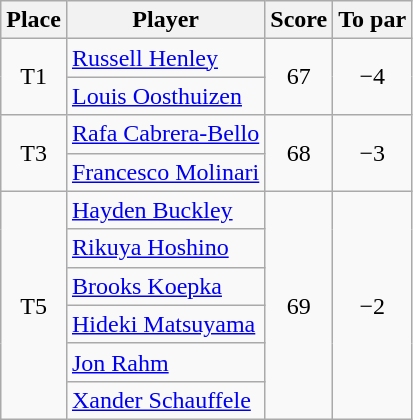<table class="wikitable">
<tr>
<th>Place</th>
<th>Player</th>
<th>Score</th>
<th>To par</th>
</tr>
<tr>
<td rowspan=2 align=center>T1</td>
<td> <a href='#'>Russell Henley</a></td>
<td rowspan=2 align=center>67</td>
<td rowspan=2 align=center>−4</td>
</tr>
<tr>
<td> <a href='#'>Louis Oosthuizen</a></td>
</tr>
<tr>
<td rowspan=2 align=center>T3</td>
<td> <a href='#'>Rafa Cabrera-Bello</a></td>
<td rowspan=2 align=center>68</td>
<td rowspan=2 align=center>−3</td>
</tr>
<tr>
<td> <a href='#'>Francesco Molinari</a></td>
</tr>
<tr>
<td rowspan=6 align=center>T5</td>
<td> <a href='#'>Hayden Buckley</a></td>
<td rowspan=6 align=center>69</td>
<td rowspan=6 align=center>−2</td>
</tr>
<tr>
<td> <a href='#'>Rikuya Hoshino</a></td>
</tr>
<tr>
<td> <a href='#'>Brooks Koepka</a></td>
</tr>
<tr>
<td> <a href='#'>Hideki Matsuyama</a></td>
</tr>
<tr>
<td> <a href='#'>Jon Rahm</a></td>
</tr>
<tr>
<td> <a href='#'>Xander Schauffele</a></td>
</tr>
</table>
